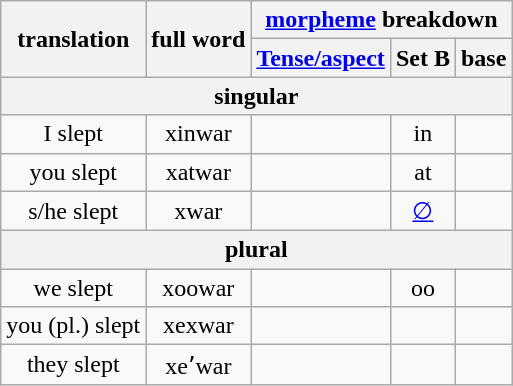<table class="wikitable">
<tr>
<th rowspan="2">translation</th>
<th rowspan="2">full word</th>
<th colspan="3"><a href='#'>morpheme</a> breakdown</th>
</tr>
<tr>
<th><a href='#'>Tense/aspect</a></th>
<th>Set B</th>
<th>base</th>
</tr>
<tr align="center">
<th colspan="5">singular</th>
</tr>
<tr align="center">
<td>I slept</td>
<td>xinwar</td>
<td></td>
<td>in</td>
<td></td>
</tr>
<tr align="center">
<td>you slept</td>
<td>xatwar</td>
<td></td>
<td>at</td>
<td></td>
</tr>
<tr align="center">
<td>s/he slept</td>
<td>xwar</td>
<td></td>
<td><a href='#'>∅</a></td>
<td></td>
</tr>
<tr align="center">
<th colspan="5">plural</th>
</tr>
<tr align="center">
<td>we slept</td>
<td>xoowar</td>
<td></td>
<td>oo</td>
<td></td>
</tr>
<tr align="center">
<td>you (pl.) slept</td>
<td>xexwar</td>
<td></td>
<td></td>
<td></td>
</tr>
<tr align="center">
<td>they slept</td>
<td>xeʼwar</td>
<td></td>
<td></td>
<td></td>
</tr>
</table>
